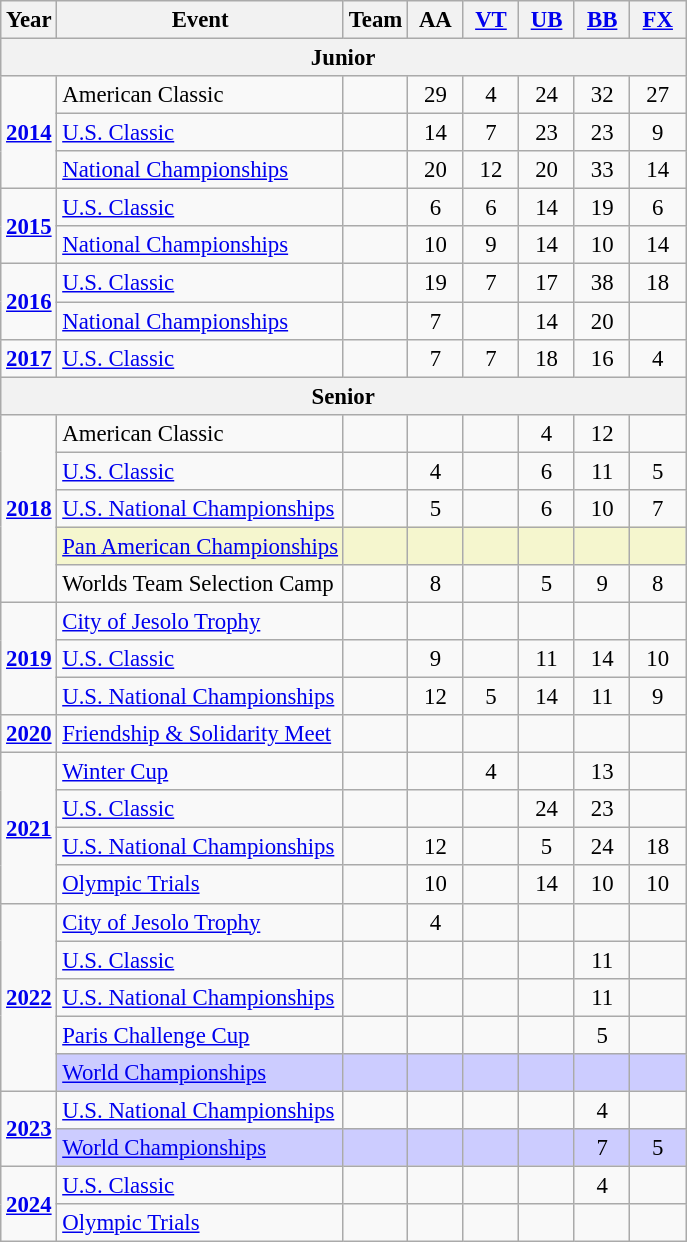<table class="wikitable" style="text-align:center; font-size:95%;">
<tr>
<th align="center">Year</th>
<th align="center">Event</th>
<th style="width:30px;">Team</th>
<th style="width:30px;">AA</th>
<th style="width:30px;"><a href='#'>VT</a></th>
<th style="width:30px;"><a href='#'>UB</a></th>
<th style="width:30px;"><a href='#'>BB</a></th>
<th style="width:30px;"><a href='#'>FX</a></th>
</tr>
<tr>
<th colspan="8"><strong>Junior</strong></th>
</tr>
<tr>
<td rowspan="3"><strong><a href='#'>2014</a></strong></td>
<td align=left>American Classic</td>
<td></td>
<td>29</td>
<td>4</td>
<td>24</td>
<td>32</td>
<td>27</td>
</tr>
<tr>
<td align=left><a href='#'>U.S. Classic</a></td>
<td></td>
<td>14</td>
<td>7</td>
<td>23</td>
<td>23</td>
<td>9</td>
</tr>
<tr>
<td align=left><a href='#'>National Championships</a></td>
<td></td>
<td>20</td>
<td>12</td>
<td>20</td>
<td>33</td>
<td>14</td>
</tr>
<tr>
<td rowspan="2"><strong><a href='#'>2015</a></strong></td>
<td align=left><a href='#'>U.S. Classic</a></td>
<td></td>
<td>6</td>
<td>6</td>
<td>14</td>
<td>19</td>
<td>6</td>
</tr>
<tr>
<td align=left><a href='#'>National Championships</a></td>
<td></td>
<td>10</td>
<td>9</td>
<td>14</td>
<td>10</td>
<td>14</td>
</tr>
<tr>
<td rowspan="2"><strong><a href='#'>2016</a></strong></td>
<td align=left><a href='#'>U.S. Classic</a></td>
<td></td>
<td>19</td>
<td>7</td>
<td>17</td>
<td>38</td>
<td>18</td>
</tr>
<tr>
<td align=left><a href='#'>National Championships</a></td>
<td></td>
<td>7</td>
<td></td>
<td>14</td>
<td>20</td>
<td></td>
</tr>
<tr>
<td rowspan="1"><strong><a href='#'>2017</a></strong></td>
<td align=left><a href='#'>U.S. Classic</a></td>
<td></td>
<td>7</td>
<td>7</td>
<td>18</td>
<td>16</td>
<td>4</td>
</tr>
<tr>
<th colspan="8"><strong>Senior</strong></th>
</tr>
<tr>
<td rowspan="5"><strong><a href='#'>2018</a></strong></td>
<td align=left>American Classic</td>
<td></td>
<td></td>
<td></td>
<td>4</td>
<td>12</td>
<td></td>
</tr>
<tr>
<td align=left><a href='#'>U.S. Classic</a></td>
<td></td>
<td>4</td>
<td></td>
<td>6</td>
<td>11</td>
<td>5</td>
</tr>
<tr>
<td align=left><a href='#'>U.S. National Championships</a></td>
<td></td>
<td>5</td>
<td></td>
<td>6</td>
<td>10</td>
<td>7</td>
</tr>
<tr bgcolor=#F5F6CE>
<td align=left><a href='#'>Pan American Championships</a></td>
<td></td>
<td></td>
<td></td>
<td></td>
<td></td>
<td></td>
</tr>
<tr>
<td align=left>Worlds Team Selection Camp</td>
<td></td>
<td>8</td>
<td></td>
<td>5</td>
<td>9</td>
<td>8</td>
</tr>
<tr>
<td rowspan="3"><strong><a href='#'>2019</a></strong></td>
<td align=left><a href='#'>City of Jesolo Trophy</a></td>
<td></td>
<td></td>
<td></td>
<td></td>
<td></td>
<td></td>
</tr>
<tr>
<td align=left><a href='#'>U.S. Classic</a></td>
<td></td>
<td>9</td>
<td></td>
<td>11</td>
<td>14</td>
<td>10</td>
</tr>
<tr>
<td align=left><a href='#'>U.S. National Championships</a></td>
<td></td>
<td>12</td>
<td>5</td>
<td>14</td>
<td>11</td>
<td>9</td>
</tr>
<tr>
<td rowspan="1"><strong><a href='#'>2020</a></strong></td>
<td align=left><a href='#'>Friendship & Solidarity Meet</a></td>
<td></td>
<td></td>
<td></td>
<td></td>
<td></td>
<td></td>
</tr>
<tr>
<td rowspan="4"><strong><a href='#'>2021</a></strong></td>
<td align=left><a href='#'>Winter Cup</a></td>
<td></td>
<td></td>
<td>4</td>
<td></td>
<td>13</td>
<td></td>
</tr>
<tr>
<td align=left><a href='#'>U.S. Classic</a></td>
<td></td>
<td></td>
<td></td>
<td>24</td>
<td>23</td>
<td></td>
</tr>
<tr>
<td align=left><a href='#'>U.S. National Championships</a></td>
<td></td>
<td>12</td>
<td></td>
<td>5</td>
<td>24</td>
<td>18</td>
</tr>
<tr>
<td align=left><a href='#'>Olympic Trials</a></td>
<td></td>
<td>10</td>
<td></td>
<td>14</td>
<td>10</td>
<td>10</td>
</tr>
<tr>
<td rowspan="5"><strong><a href='#'>2022</a></strong></td>
<td align=left><a href='#'>City of Jesolo Trophy</a></td>
<td></td>
<td>4</td>
<td></td>
<td></td>
<td></td>
<td></td>
</tr>
<tr>
<td align=left><a href='#'>U.S. Classic</a></td>
<td></td>
<td></td>
<td></td>
<td></td>
<td>11</td>
<td></td>
</tr>
<tr>
<td align=left><a href='#'>U.S. National Championships</a></td>
<td></td>
<td></td>
<td></td>
<td></td>
<td>11</td>
<td></td>
</tr>
<tr>
<td align=left><a href='#'>Paris Challenge Cup</a></td>
<td></td>
<td></td>
<td></td>
<td></td>
<td>5</td>
<td></td>
</tr>
<tr bgcolor=#CCCCFF>
<td align=left><a href='#'>World Championships</a></td>
<td></td>
<td></td>
<td></td>
<td></td>
<td></td>
<td></td>
</tr>
<tr>
<td rowspan="2"><strong><a href='#'>2023</a></strong></td>
<td align=left><a href='#'>U.S. National Championships</a></td>
<td></td>
<td></td>
<td></td>
<td></td>
<td>4</td>
<td></td>
</tr>
<tr bgcolor=#CCCCFF>
<td align=left><a href='#'>World Championships</a></td>
<td></td>
<td></td>
<td></td>
<td></td>
<td>7</td>
<td>5</td>
</tr>
<tr>
<td rowspan="2"><strong><a href='#'>2024</a></strong></td>
<td align=left><a href='#'>U.S. Classic</a></td>
<td></td>
<td></td>
<td></td>
<td></td>
<td>4</td>
<td></td>
</tr>
<tr>
<td align=left><a href='#'>Olympic Trials</a></td>
<td></td>
<td></td>
<td></td>
<td></td>
<td></td>
<td></td>
</tr>
</table>
